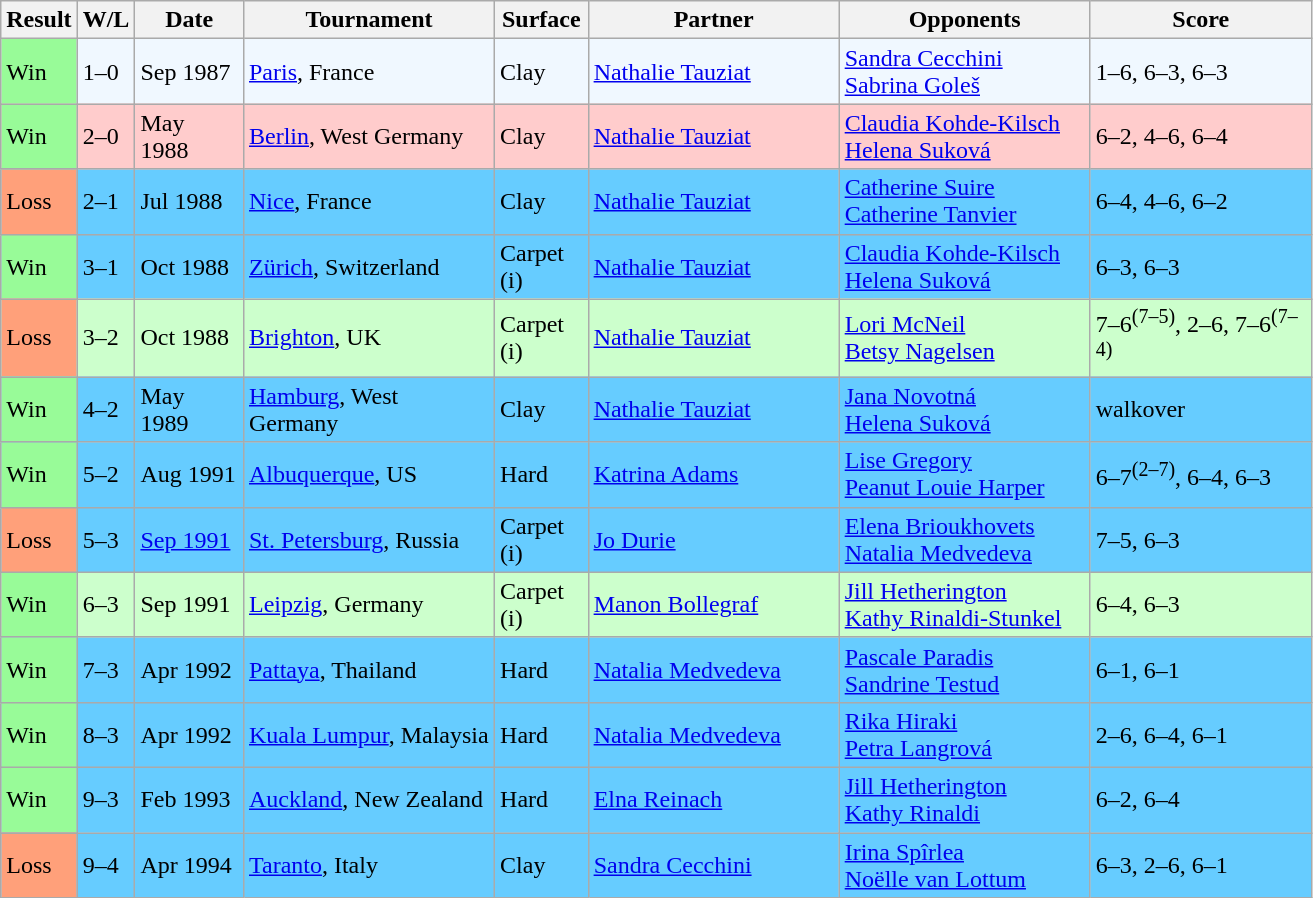<table class="sortable wikitable">
<tr>
<th>Result</th>
<th style="width:30px" class="unsortable">W/L</th>
<th style="width:65px">Date</th>
<th style="width:160px">Tournament</th>
<th style="width:55px">Surface</th>
<th style="width:160px">Partner</th>
<th style="width:160px">Opponents</th>
<th style="width:140px" class="unsortable">Score</th>
</tr>
<tr bgcolor="#f0f8ff">
<td style="background:#98fb98;">Win</td>
<td>1–0</td>
<td>Sep 1987</td>
<td><a href='#'>Paris</a>, France</td>
<td>Clay</td>
<td> <a href='#'>Nathalie Tauziat</a></td>
<td> <a href='#'>Sandra Cecchini</a> <br>  <a href='#'>Sabrina Goleš</a></td>
<td>1–6, 6–3, 6–3</td>
</tr>
<tr bgcolor="#FFCCCC">
<td style="background:#98fb98;">Win</td>
<td>2–0</td>
<td>May 1988</td>
<td><a href='#'>Berlin</a>, West Germany</td>
<td>Clay</td>
<td> <a href='#'>Nathalie Tauziat</a></td>
<td> <a href='#'>Claudia Kohde-Kilsch</a> <br>  <a href='#'>Helena Suková</a></td>
<td>6–2, 4–6, 6–4</td>
</tr>
<tr bgcolor="#66CCFF">
<td style="background:#ffa07a;">Loss</td>
<td>2–1</td>
<td>Jul 1988</td>
<td><a href='#'>Nice</a>, France</td>
<td>Clay</td>
<td> <a href='#'>Nathalie Tauziat</a></td>
<td> <a href='#'>Catherine Suire</a> <br>  <a href='#'>Catherine Tanvier</a></td>
<td>6–4, 4–6, 6–2</td>
</tr>
<tr bgcolor="#66CCFF">
<td style="background:#98fb98;">Win</td>
<td>3–1</td>
<td>Oct 1988</td>
<td><a href='#'>Zürich</a>, Switzerland</td>
<td>Carpet (i)</td>
<td> <a href='#'>Nathalie Tauziat</a></td>
<td> <a href='#'>Claudia Kohde-Kilsch</a>  <br>  <a href='#'>Helena Suková</a></td>
<td>6–3, 6–3</td>
</tr>
<tr bgcolor="#CCFFCC">
<td style="background:#ffa07a;">Loss</td>
<td>3–2</td>
<td>Oct 1988</td>
<td><a href='#'>Brighton</a>, UK</td>
<td>Carpet (i)</td>
<td> <a href='#'>Nathalie Tauziat</a></td>
<td> <a href='#'>Lori McNeil</a>  <br>  <a href='#'>Betsy Nagelsen</a></td>
<td>7–6<sup>(7–5)</sup>, 2–6, 7–6<sup>(7–4)</sup></td>
</tr>
<tr bgcolor="#66CCFF">
<td style="background:#98fb98;">Win</td>
<td>4–2</td>
<td>May 1989</td>
<td><a href='#'>Hamburg</a>, West Germany</td>
<td>Clay</td>
<td> <a href='#'>Nathalie Tauziat</a></td>
<td> <a href='#'>Jana Novotná</a>  <br>  <a href='#'>Helena Suková</a></td>
<td>walkover</td>
</tr>
<tr bgcolor="#66CCFF">
<td style="background:#98fb98;">Win</td>
<td>5–2</td>
<td>Aug 1991</td>
<td><a href='#'>Albuquerque</a>, US</td>
<td>Hard</td>
<td> <a href='#'>Katrina Adams</a></td>
<td> <a href='#'>Lise Gregory</a> <br>  <a href='#'>Peanut Louie Harper</a></td>
<td>6–7<sup>(2–7)</sup>, 6–4, 6–3</td>
</tr>
<tr bgcolor="#66CCFF">
<td style="background:#ffa07a;">Loss</td>
<td>5–3</td>
<td><a href='#'>Sep 1991</a></td>
<td><a href='#'>St. Petersburg</a>, Russia</td>
<td>Carpet (i)</td>
<td> <a href='#'>Jo Durie</a></td>
<td> <a href='#'>Elena Brioukhovets</a> <br>  <a href='#'>Natalia Medvedeva</a></td>
<td>7–5, 6–3</td>
</tr>
<tr bgcolor="CCFFCC">
<td style="background:#98fb98;">Win</td>
<td>6–3</td>
<td>Sep 1991</td>
<td><a href='#'>Leipzig</a>, Germany</td>
<td>Carpet (i)</td>
<td> <a href='#'>Manon Bollegraf</a></td>
<td> <a href='#'>Jill Hetherington</a> <br>  <a href='#'>Kathy Rinaldi-Stunkel</a></td>
<td>6–4, 6–3</td>
</tr>
<tr bgcolor="66CCFF">
<td style="background:#98fb98;">Win</td>
<td>7–3</td>
<td>Apr 1992</td>
<td><a href='#'>Pattaya</a>, Thailand</td>
<td>Hard</td>
<td> <a href='#'>Natalia Medvedeva</a></td>
<td> <a href='#'>Pascale Paradis</a> <br>  <a href='#'>Sandrine Testud</a></td>
<td>6–1, 6–1</td>
</tr>
<tr bgcolor="66CCFF">
<td style="background:#98fb98;">Win</td>
<td>8–3</td>
<td>Apr 1992</td>
<td><a href='#'>Kuala Lumpur</a>, Malaysia</td>
<td>Hard</td>
<td> <a href='#'>Natalia Medvedeva</a></td>
<td> <a href='#'>Rika Hiraki</a> <br>  <a href='#'>Petra Langrová</a></td>
<td>2–6, 6–4, 6–1</td>
</tr>
<tr bgcolor="66CCFF">
<td style="background:#98fb98;">Win</td>
<td>9–3</td>
<td>Feb 1993</td>
<td><a href='#'>Auckland</a>, New Zealand</td>
<td>Hard</td>
<td> <a href='#'>Elna Reinach</a></td>
<td> <a href='#'>Jill Hetherington</a> <br>  <a href='#'>Kathy Rinaldi</a></td>
<td>6–2, 6–4</td>
</tr>
<tr bgcolor="66CCFF">
<td style="background:#ffa07a;">Loss</td>
<td>9–4</td>
<td>Apr 1994</td>
<td><a href='#'>Taranto</a>, Italy</td>
<td>Clay</td>
<td> <a href='#'>Sandra Cecchini</a></td>
<td> <a href='#'>Irina Spîrlea</a> <br>  <a href='#'>Noëlle van Lottum</a></td>
<td>6–3, 2–6, 6–1</td>
</tr>
</table>
